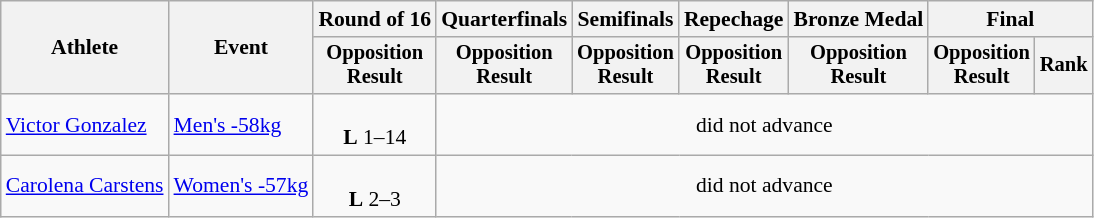<table class="wikitable" style="font-size:90%">
<tr>
<th rowspan=2>Athlete</th>
<th rowspan=2>Event</th>
<th>Round of 16</th>
<th>Quarterfinals</th>
<th>Semifinals</th>
<th>Repechage</th>
<th>Bronze Medal</th>
<th colspan=2>Final</th>
</tr>
<tr style="font-size:95%">
<th>Opposition<br>Result</th>
<th>Opposition<br>Result</th>
<th>Opposition<br>Result</th>
<th>Opposition<br>Result</th>
<th>Opposition<br>Result</th>
<th>Opposition<br>Result</th>
<th>Rank</th>
</tr>
<tr align=center>
<td align=left><a href='#'>Victor Gonzalez</a></td>
<td align=left><a href='#'>Men's -58kg</a></td>
<td><br><strong>L</strong> 1–14</td>
<td colspan="6">did not advance</td>
</tr>
<tr align=center>
<td align=left><a href='#'>Carolena Carstens</a></td>
<td align=left><a href='#'>Women's -57kg</a></td>
<td><br><strong>L</strong> 2–3</td>
<td colspan="6">did not advance</td>
</tr>
</table>
